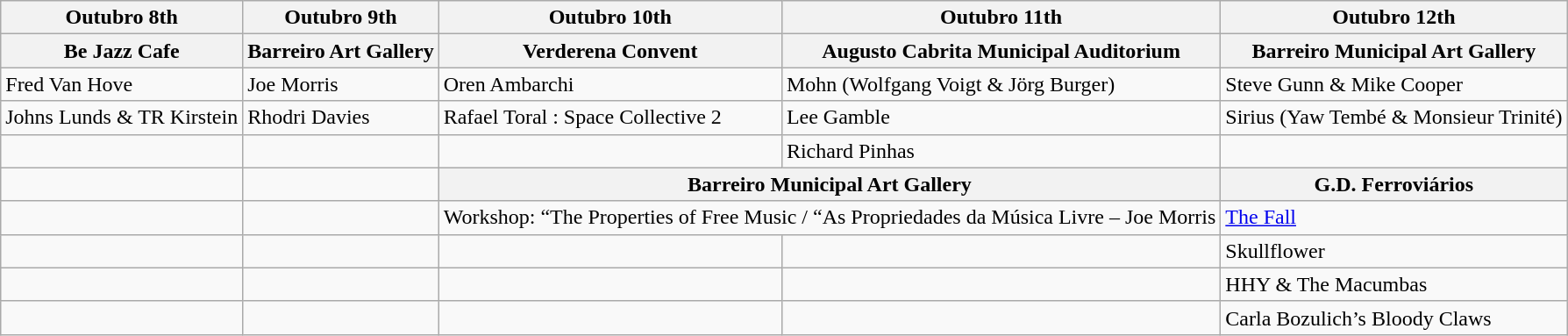<table class="wikitable">
<tr>
<th><strong>Outubro 8th</strong></th>
<th><strong>Outubro 9th</strong></th>
<th><strong>Outubro 10th</strong></th>
<th><strong>Outubro 11th</strong></th>
<th><strong>Outubro 12th</strong></th>
</tr>
<tr>
<th><strong>Be Jazz Cafe</strong></th>
<th><strong>Barreiro Art Gallery</strong></th>
<th><strong>Verderena Convent</strong></th>
<th><strong>Augusto Cabrita Municipal Auditorium</strong></th>
<th><strong>Barreiro Municipal Art Gallery</strong></th>
</tr>
<tr>
<td>Fred Van Hove</td>
<td>Joe Morris</td>
<td>Oren Ambarchi</td>
<td>Mohn (Wolfgang Voigt & Jörg Burger)</td>
<td>Steve Gunn & Mike Cooper</td>
</tr>
<tr>
<td>Johns Lunds & TR Kirstein</td>
<td>Rhodri Davies</td>
<td>Rafael Toral : Space Collective 2</td>
<td>Lee Gamble</td>
<td>Sirius (Yaw Tembé & Monsieur Trinité)</td>
</tr>
<tr>
<td></td>
<td></td>
<td></td>
<td>Richard Pinhas</td>
<td></td>
</tr>
<tr>
<td></td>
<td></td>
<th colspan="2"><strong>Barreiro Municipal Art Gallery</strong></th>
<th><strong>G.D. Ferroviários</strong></th>
</tr>
<tr>
<td></td>
<td></td>
<td colspan="2">Workshop: “The Properties of Free Music / “As Propriedades da Música Livre – Joe Morris</td>
<td><a href='#'>The Fall</a></td>
</tr>
<tr>
<td></td>
<td></td>
<td></td>
<td></td>
<td>Skullflower</td>
</tr>
<tr>
<td></td>
<td></td>
<td></td>
<td></td>
<td>HHY & The Macumbas</td>
</tr>
<tr>
<td></td>
<td></td>
<td></td>
<td></td>
<td>Carla Bozulich’s Bloody Claws</td>
</tr>
</table>
